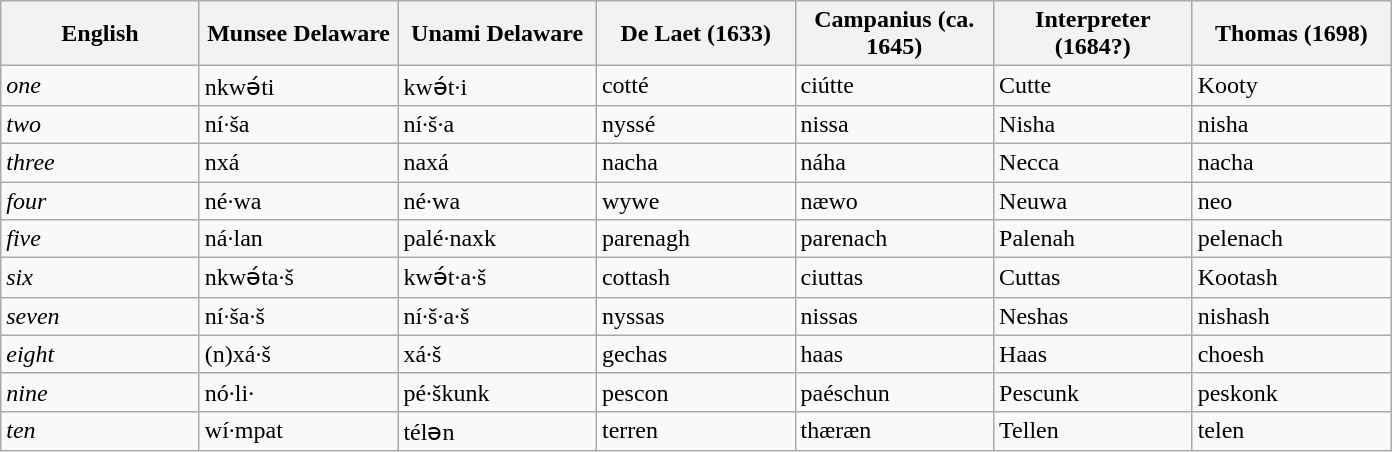<table class="wikitable" align="center">
<tr>
<th width = "125"><strong>English</strong></th>
<th width = "125"><strong>Munsee Delaware</strong></th>
<th width = "125"><strong>Unami Delaware</strong></th>
<th width = "125"><strong>De Laet (1633)</strong></th>
<th width = "125"><strong>Campanius (ca. 1645)</strong></th>
<th width = "125"><strong>Interpreter (1684?)</strong></th>
<th width = "125"><strong>Thomas (1698)</strong></th>
</tr>
<tr>
<td><em>one</em></td>
<td>nkwə́ti</td>
<td>kwə́t·i</td>
<td>cotté</td>
<td>ciútte</td>
<td>Cutte</td>
<td>Kooty</td>
</tr>
<tr>
<td><em>two</em></td>
<td>ní·ša</td>
<td>ní·š·a</td>
<td>nyssé</td>
<td>nissa</td>
<td>Nisha</td>
<td>nisha</td>
</tr>
<tr>
<td><em>three</em></td>
<td>nxá</td>
<td>naxá</td>
<td>nacha</td>
<td>náha</td>
<td>Necca</td>
<td>nacha</td>
</tr>
<tr>
<td><em>four</em></td>
<td>né·wa</td>
<td>né·wa</td>
<td>wywe</td>
<td>næwo</td>
<td>Neuwa</td>
<td>neo</td>
</tr>
<tr>
<td><em>five</em></td>
<td>ná·lan</td>
<td>palé·naxk</td>
<td>parenagh</td>
<td>parenach</td>
<td>Palenah</td>
<td>pelenach</td>
</tr>
<tr>
<td><em>six</em></td>
<td>nkwə́ta·š</td>
<td>kwə́t·a·š</td>
<td>cottash</td>
<td>ciuttas</td>
<td>Cuttas</td>
<td>Kootash</td>
</tr>
<tr>
<td><em>seven</em></td>
<td>ní·ša·š</td>
<td>ní·š·a·š</td>
<td>nyssas</td>
<td>nissas</td>
<td>Neshas</td>
<td>nishash</td>
</tr>
<tr>
<td><em>eight</em></td>
<td>(n)xá·š</td>
<td>xá·š</td>
<td>gechas</td>
<td>haas</td>
<td>Haas</td>
<td>choesh</td>
</tr>
<tr>
<td><em>nine</em></td>
<td>nó·li·</td>
<td>pé·škunk</td>
<td>pescon</td>
<td>paéschun</td>
<td>Pescunk</td>
<td>peskonk</td>
</tr>
<tr>
<td><em>ten</em></td>
<td>wí·mpat</td>
<td>télən</td>
<td>terren</td>
<td>thæræn</td>
<td>Tellen</td>
<td>telen</td>
</tr>
</table>
